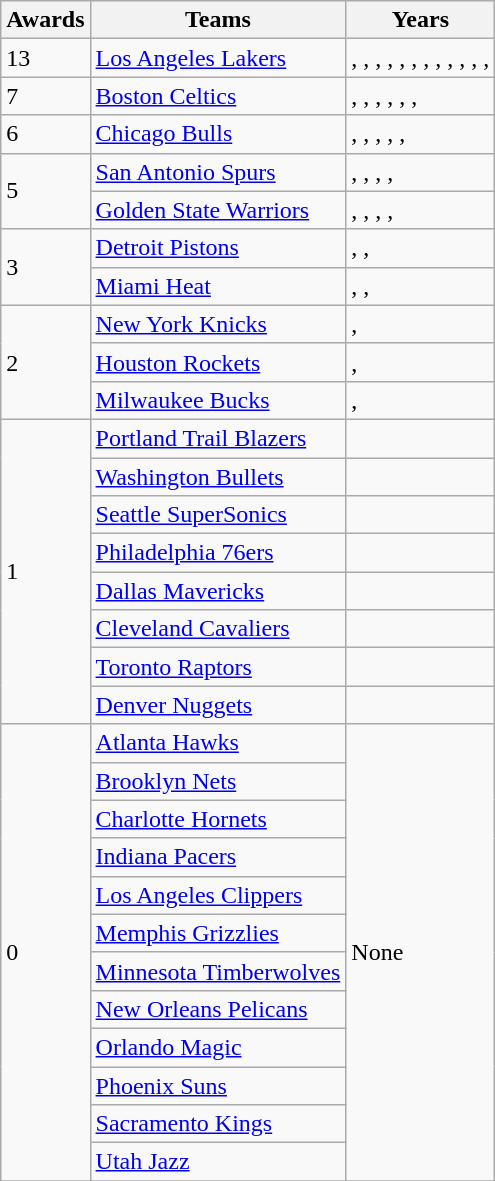<table class="wikitable">
<tr>
<th>Awards</th>
<th>Teams</th>
<th>Years</th>
</tr>
<tr>
<td>13</td>
<td><a href='#'>Los Angeles Lakers</a></td>
<td>, , , , , , , , , , , , </td>
</tr>
<tr>
<td>7</td>
<td><a href='#'>Boston Celtics</a></td>
<td>, , , , , , </td>
</tr>
<tr>
<td>6</td>
<td><a href='#'>Chicago Bulls</a></td>
<td>, , , , , </td>
</tr>
<tr>
<td rowspan=2>5</td>
<td><a href='#'>San Antonio Spurs</a></td>
<td>, , , , </td>
</tr>
<tr>
<td><a href='#'>Golden State Warriors</a></td>
<td>, , , , </td>
</tr>
<tr>
<td rowspan=2>3</td>
<td><a href='#'>Detroit Pistons</a></td>
<td>, , </td>
</tr>
<tr>
<td><a href='#'>Miami Heat</a></td>
<td>, , </td>
</tr>
<tr>
<td rowspan=3>2</td>
<td><a href='#'>New York Knicks</a></td>
<td>, </td>
</tr>
<tr>
<td><a href='#'>Houston Rockets</a></td>
<td>, </td>
</tr>
<tr>
<td><a href='#'>Milwaukee Bucks</a></td>
<td>, </td>
</tr>
<tr>
<td rowspan=8>1</td>
<td><a href='#'>Portland Trail Blazers</a></td>
<td></td>
</tr>
<tr>
<td><a href='#'>Washington Bullets</a></td>
<td></td>
</tr>
<tr>
<td><a href='#'>Seattle SuperSonics</a></td>
<td></td>
</tr>
<tr>
<td><a href='#'>Philadelphia 76ers</a></td>
<td></td>
</tr>
<tr>
<td><a href='#'>Dallas Mavericks</a></td>
<td></td>
</tr>
<tr>
<td><a href='#'>Cleveland Cavaliers</a></td>
<td></td>
</tr>
<tr>
<td><a href='#'>Toronto Raptors</a></td>
<td></td>
</tr>
<tr>
<td><a href='#'>Denver Nuggets</a></td>
<td></td>
</tr>
<tr>
<td rowspan="12">0</td>
<td><a href='#'>Atlanta Hawks</a></td>
<td rowspan="12">None</td>
</tr>
<tr>
<td><a href='#'>Brooklyn Nets</a></td>
</tr>
<tr>
<td><a href='#'>Charlotte Hornets</a></td>
</tr>
<tr>
<td><a href='#'>Indiana Pacers</a></td>
</tr>
<tr>
<td><a href='#'>Los Angeles Clippers</a></td>
</tr>
<tr>
<td><a href='#'>Memphis Grizzlies</a></td>
</tr>
<tr>
<td><a href='#'>Minnesota Timberwolves</a></td>
</tr>
<tr>
<td><a href='#'>New Orleans Pelicans</a></td>
</tr>
<tr>
<td><a href='#'>Orlando Magic</a></td>
</tr>
<tr>
<td><a href='#'>Phoenix Suns</a></td>
</tr>
<tr>
<td><a href='#'>Sacramento Kings</a></td>
</tr>
<tr>
<td><a href='#'>Utah Jazz</a></td>
</tr>
<tr>
</tr>
</table>
